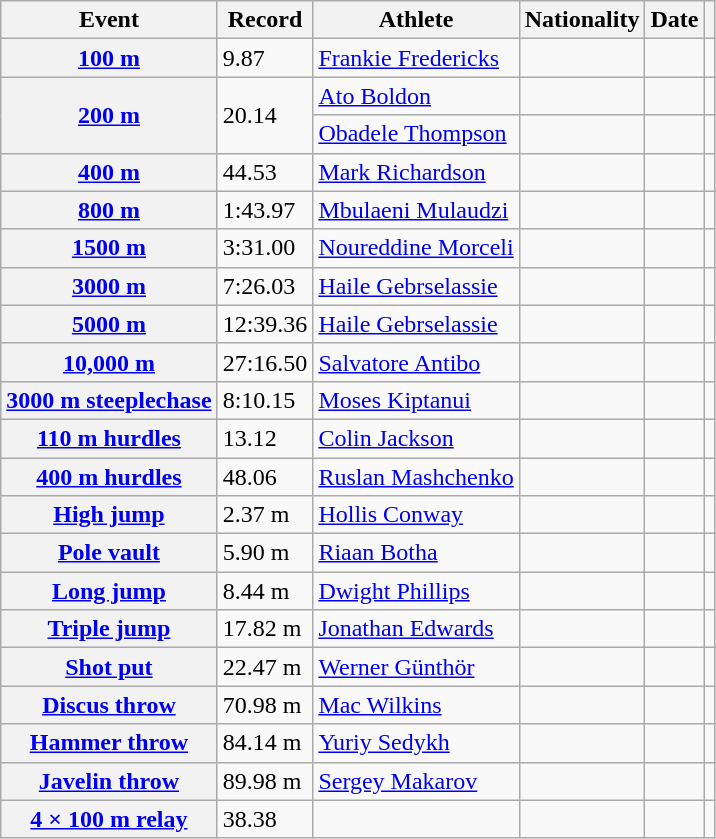<table class="wikitable plainrowheaders">
<tr>
<th scope="col">Event</th>
<th scope="col">Record</th>
<th scope="col">Athlete</th>
<th scope="col">Nationality</th>
<th scope="col">Date</th>
<th scope="col"></th>
</tr>
<tr>
<th scope="row"><a href='#'>100 m</a></th>
<td>9.87</td>
<td><a href='#'>Frankie Fredericks</a></td>
<td></td>
<td></td>
<td></td>
</tr>
<tr>
<th scope="rowgroup" rowspan="2"><a href='#'>200 m</a></th>
<td rowspan="2">20.14</td>
<td><a href='#'>Ato Boldon</a></td>
<td></td>
<td></td>
<td></td>
</tr>
<tr>
<td><a href='#'>Obadele Thompson</a></td>
<td></td>
<td></td>
<td></td>
</tr>
<tr>
<th scope="row"><a href='#'>400 m</a></th>
<td>44.53</td>
<td><a href='#'>Mark Richardson</a></td>
<td></td>
<td></td>
<td></td>
</tr>
<tr>
<th scope="row"><a href='#'>800 m</a></th>
<td>1:43.97</td>
<td><a href='#'>Mbulaeni Mulaudzi</a></td>
<td></td>
<td></td>
<td></td>
</tr>
<tr>
<th scope="row"><a href='#'>1500 m</a></th>
<td>3:31.00</td>
<td><a href='#'>Noureddine Morceli</a></td>
<td></td>
<td></td>
<td></td>
</tr>
<tr>
<th scope="row"><a href='#'>3000 m</a></th>
<td>7:26.03</td>
<td><a href='#'>Haile Gebrselassie</a></td>
<td></td>
<td></td>
<td></td>
</tr>
<tr>
<th scope="row"><a href='#'>5000 m</a></th>
<td>12:39.36</td>
<td><a href='#'>Haile Gebrselassie</a></td>
<td></td>
<td></td>
<td></td>
</tr>
<tr>
<th scope="row"><a href='#'>10,000 m</a></th>
<td>27:16.50</td>
<td><a href='#'>Salvatore Antibo</a></td>
<td></td>
<td></td>
<td></td>
</tr>
<tr>
<th scope="row"><a href='#'>3000 m steeplechase</a></th>
<td>8:10.15</td>
<td><a href='#'>Moses Kiptanui</a></td>
<td></td>
<td></td>
<td></td>
</tr>
<tr>
<th scope="row"><a href='#'>110 m hurdles</a></th>
<td>13.12</td>
<td><a href='#'>Colin Jackson</a></td>
<td></td>
<td></td>
<td></td>
</tr>
<tr>
<th scope="row"><a href='#'>400 m hurdles</a></th>
<td>48.06</td>
<td><a href='#'>Ruslan Mashchenko</a></td>
<td></td>
<td></td>
<td></td>
</tr>
<tr>
<th scope="row"><a href='#'>High jump</a></th>
<td>2.37 m</td>
<td><a href='#'>Hollis Conway</a></td>
<td></td>
<td></td>
<td></td>
</tr>
<tr>
<th scope="row"><a href='#'>Pole vault</a></th>
<td>5.90 m</td>
<td><a href='#'>Riaan Botha</a></td>
<td></td>
<td></td>
<td></td>
</tr>
<tr>
<th scope="row"><a href='#'>Long jump</a></th>
<td>8.44 m</td>
<td><a href='#'>Dwight Phillips</a></td>
<td></td>
<td></td>
<td></td>
</tr>
<tr>
<th scope="row"><a href='#'>Triple jump</a></th>
<td>17.82 m</td>
<td><a href='#'>Jonathan Edwards</a></td>
<td></td>
<td></td>
<td></td>
</tr>
<tr>
<th scope="row"><a href='#'>Shot put</a></th>
<td>22.47 m</td>
<td><a href='#'>Werner Günthör</a></td>
<td></td>
<td></td>
<td></td>
</tr>
<tr>
<th scope="row"><a href='#'>Discus throw</a></th>
<td>70.98 m</td>
<td><a href='#'>Mac Wilkins</a></td>
<td></td>
<td></td>
<td></td>
</tr>
<tr>
<th scope="row"><a href='#'>Hammer throw</a></th>
<td>84.14 m</td>
<td><a href='#'>Yuriy Sedykh</a></td>
<td></td>
<td></td>
<td></td>
</tr>
<tr>
<th scope="row"><a href='#'>Javelin throw</a></th>
<td>89.98 m</td>
<td><a href='#'>Sergey Makarov</a></td>
<td></td>
<td></td>
<td></td>
</tr>
<tr>
<th scope="row"><a href='#'>4 × 100 m relay</a></th>
<td>38.38</td>
<td></td>
<td></td>
<td></td>
<td></td>
</tr>
</table>
